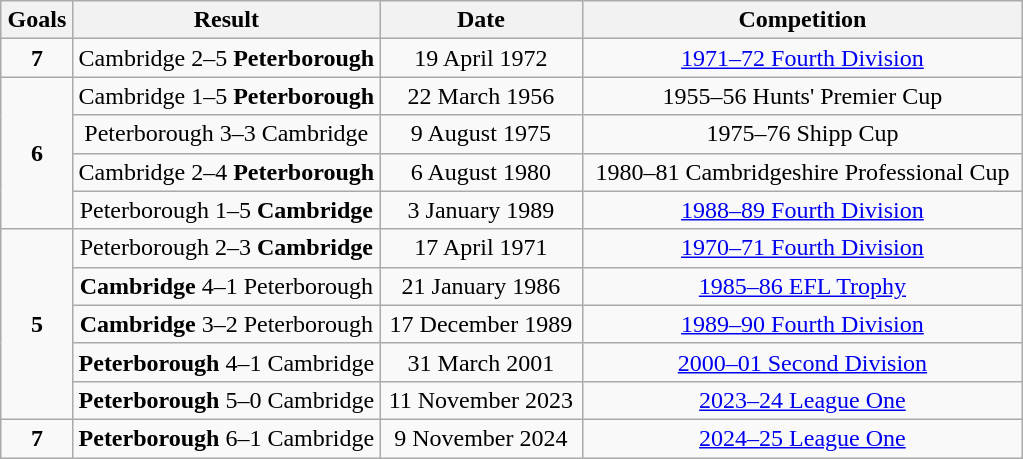<table class="wikitable sortable" style="text-align:center;">
<tr>
<th>Goals</th>
<th style="width:30%;">Result</th>
<th>Date</th>
<th>Competition</th>
</tr>
<tr>
<td><strong>7</strong></td>
<td>Cambridge 2–5 <strong>Peterborough</strong></td>
<td>19 April 1972</td>
<td><a href='#'>1971–72 Fourth Division</a></td>
</tr>
<tr>
<td rowspan="4"><strong>6</strong></td>
<td>Cambridge 1–5 <strong>Peterborough</strong></td>
<td>22 March 1956</td>
<td>1955–56 Hunts' Premier Cup</td>
</tr>
<tr>
<td>Peterborough 3–3 Cambridge</td>
<td>9 August 1975</td>
<td>1975–76 Shipp Cup</td>
</tr>
<tr>
<td>Cambridge 2–4 <strong>Peterborough</strong></td>
<td>6 August 1980</td>
<td>1980–81 Cambridgeshire Professional Cup</td>
</tr>
<tr>
<td>Peterborough 1–5 <strong>Cambridge</strong></td>
<td>3 January 1989</td>
<td><a href='#'>1988–89 Fourth Division</a></td>
</tr>
<tr>
<td rowspan="5"><strong>5</strong></td>
<td>Peterborough 2–3 <strong>Cambridge</strong></td>
<td>17 April 1971</td>
<td><a href='#'>1970–71 Fourth Division</a></td>
</tr>
<tr>
<td><strong>Cambridge</strong> 4–1 Peterborough</td>
<td>21 January 1986</td>
<td><a href='#'>1985–86 EFL Trophy</a></td>
</tr>
<tr>
<td><strong>Cambridge</strong> 3–2 Peterborough</td>
<td>17 December 1989</td>
<td><a href='#'>1989–90 Fourth Division</a></td>
</tr>
<tr>
<td><strong>Peterborough</strong> 4–1 Cambridge</td>
<td>31 March 2001</td>
<td><a href='#'>2000–01 Second Division</a></td>
</tr>
<tr>
<td><strong>Peterborough</strong> 5–0 Cambridge</td>
<td>11 November 2023</td>
<td><a href='#'>2023–24 League One</a></td>
</tr>
<tr>
<td><strong>7</strong></td>
<td><strong>Peterborough</strong> 6–1 Cambridge</td>
<td>9 November 2024</td>
<td><a href='#'>2024–25 League One</a></td>
</tr>
</table>
